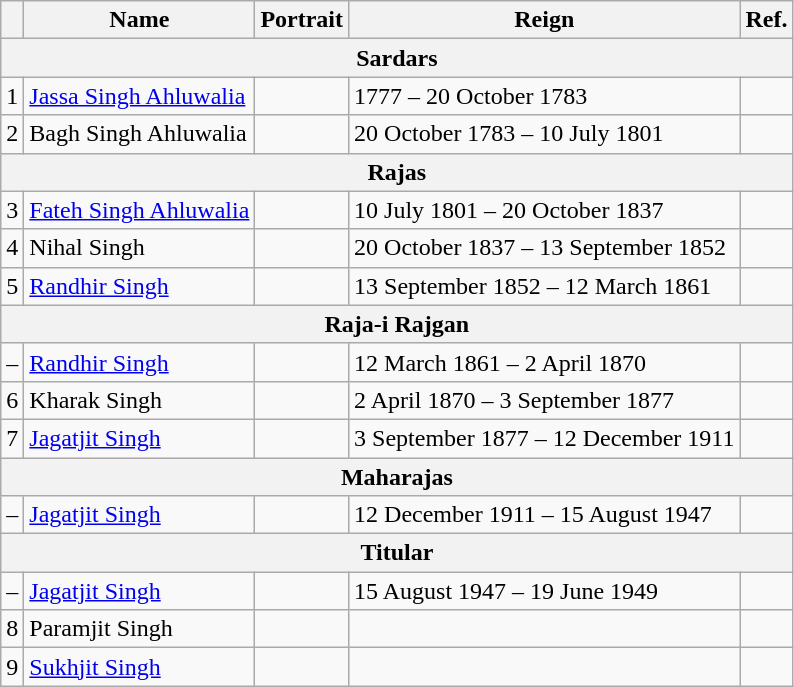<table class="wikitable">
<tr>
<th></th>
<th>Name<br></th>
<th>Portrait</th>
<th class="unsortable">Reign</th>
<th>Ref.</th>
</tr>
<tr>
<th colspan="5"><strong>Sardars</strong></th>
</tr>
<tr>
<td>1</td>
<td><a href='#'>Jassa Singh Ahluwalia</a><br></td>
<td></td>
<td>1777 – 20 October 1783</td>
<td></td>
</tr>
<tr>
<td>2</td>
<td>Bagh Singh Ahluwalia<br></td>
<td></td>
<td>20 October 1783 – 10 July 1801</td>
<td></td>
</tr>
<tr>
<th colspan="5">Rajas</th>
</tr>
<tr>
<td>3</td>
<td><a href='#'>Fateh Singh Ahluwalia</a><br></td>
<td></td>
<td>10 July 1801 – 20 October 1837</td>
<td></td>
</tr>
<tr>
<td>4</td>
<td>Nihal Singh<br></td>
<td></td>
<td>20 October 1837 – 13 September 1852</td>
<td></td>
</tr>
<tr>
<td>5</td>
<td><a href='#'>Randhir Singh</a><br></td>
<td></td>
<td>13 September 1852 – 12 March 1861</td>
<td></td>
</tr>
<tr>
<th colspan="5">Raja-i Rajgan</th>
</tr>
<tr>
<td>–</td>
<td><a href='#'>Randhir Singh</a><br></td>
<td></td>
<td>12 March 1861 – 2 April 1870</td>
<td></td>
</tr>
<tr>
<td>6</td>
<td>Kharak Singh<br></td>
<td></td>
<td>2 April 1870 –  3 September 1877</td>
<td></td>
</tr>
<tr>
<td>7</td>
<td><a href='#'>Jagatjit Singh</a><br></td>
<td></td>
<td>3 September 1877 – 12 December 1911</td>
<td></td>
</tr>
<tr>
<th colspan="5">Maharajas</th>
</tr>
<tr>
<td>–</td>
<td><a href='#'>Jagatjit Singh</a><br></td>
<td></td>
<td>12 December 1911 – 15 August 1947</td>
<td></td>
</tr>
<tr>
<th colspan="5">Titular</th>
</tr>
<tr>
<td>–</td>
<td><a href='#'>Jagatjit Singh</a><br></td>
<td></td>
<td>15 August 1947 – 19 June 1949</td>
<td></td>
</tr>
<tr>
<td>8</td>
<td>Paramjit Singh</td>
<td></td>
<td></td>
<td></td>
</tr>
<tr>
<td>9</td>
<td><a href='#'>Sukhjit Singh</a></td>
<td></td>
<td></td>
<td></td>
</tr>
</table>
